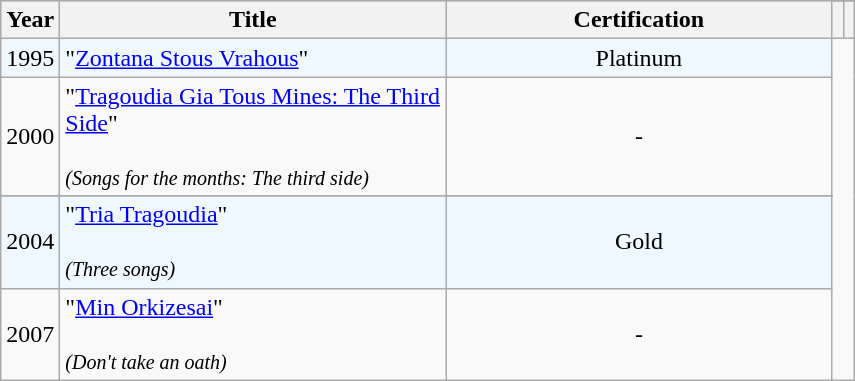<table class="wikitable"|width=100%>
<tr bgcolor="#CCCCCC">
<th width="20" rowspan="2">Year</th>
<th width="250" rowspan="2">Title</th>
<th width="250" rowspan="2">Certification</th>
</tr>
<tr>
<th></th>
<th></th>
</tr>
<tr bgcolor="#F0F8FF">
<td>1995</td>
<td>"<a href='#'>Zontana Stous Vrahous</a>" <br></td>
<td align="center">Platinum</td>
</tr>
<tr>
<td>2000</td>
<td>"<a href='#'>Tragoudia Gia Tous Mines: The Third Side</a>"  <br><br><em><small>(Songs for the months: The third side)</small></em></td>
<td align="center">-</td>
</tr>
<tr>
</tr>
<tr bgcolor="#F0F8FF">
<td>2004</td>
<td>"<a href='#'>Tria Tragoudia</a>"  <br><br><em><small>(Three songs)</small></em></td>
<td align="center">Gold</td>
</tr>
<tr>
<td>2007</td>
<td>"<a href='#'>Min Orkizesai</a>"  <br><br><em><small>(Don't take an oath)</small></em></td>
<td align="center">-</td>
</tr>
</table>
